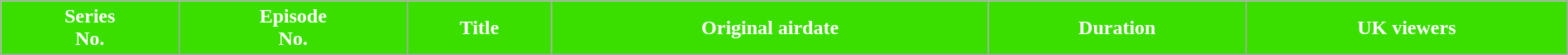<table class="wikitable plainrowheaders" style="width:100%; background:#fff;">
<tr style="color:white">
<th style="background:#3ADF00;">Series<br>No.</th>
<th style="background:#3ADF00;">Episode<br>No.</th>
<th style="background:#3ADF00;">Title</th>
<th style="background:#3ADF00;">Original airdate</th>
<th style="background:#3ADF00;">Duration</th>
<th style="background:#3ADF00;">UK viewers<br>










</th>
</tr>
</table>
